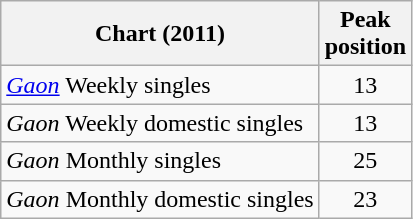<table class="wikitable">
<tr>
<th>Chart (2011)</th>
<th>Peak <br> position</th>
</tr>
<tr>
<td><em><a href='#'>Gaon</a></em> Weekly singles</td>
<td align=center>13</td>
</tr>
<tr>
<td><em>Gaon</em> Weekly domestic singles</td>
<td align=center>13</td>
</tr>
<tr>
<td><em>Gaon</em> Monthly singles</td>
<td align=center>25</td>
</tr>
<tr>
<td><em>Gaon</em> Monthly domestic singles</td>
<td align=center>23</td>
</tr>
</table>
